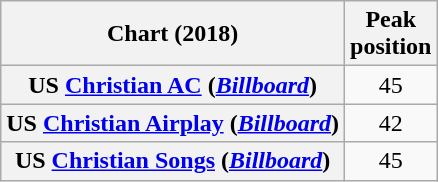<table class="wikitable plainrowheaders" style="text-align:center">
<tr>
<th scope="col">Chart (2018)</th>
<th scope="col">Peak<br>position</th>
</tr>
<tr>
<th scope="row">US <a href='#'>Christian AC</a> (<em><a href='#'>Billboard</a></em>)</th>
<td>45</td>
</tr>
<tr>
<th scope="row">US <a href='#'>Christian Airplay</a> (<em><a href='#'>Billboard</a></em>)</th>
<td>42</td>
</tr>
<tr>
<th scope="row">US <a href='#'>Christian Songs</a> (<em><a href='#'>Billboard</a></em>)</th>
<td>45</td>
</tr>
</table>
